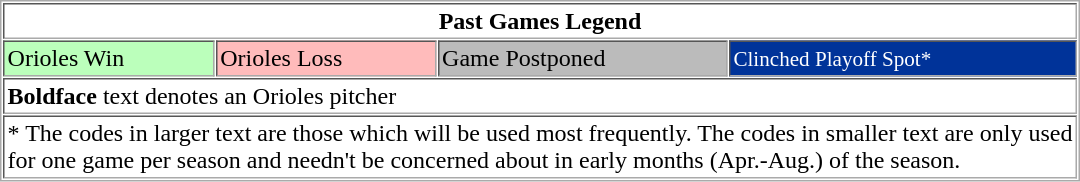<table border="1" cellpadding="2" cellspacing="1" style="margin:auto; border:1px solid #aaa;">
<tr>
<th colspan="4">Past Games Legend</th>
</tr>
<tr>
<td style="background:#bfb;">Orioles Win</td>
<td style="background:#fbb;">Orioles Loss</td>
<td style="background:#bbb;">Game Postponed</td>
<td style="font-size:88%; background:#039; color:white;">Clinched Playoff Spot*</td>
</tr>
<tr>
<td colspan="4"><strong>Boldface</strong> text denotes an Orioles pitcher</td>
</tr>
<tr>
<td colspan="4">* The codes in larger text are those which will be used most frequently.  The codes in smaller text are only used <br> for one game per season and needn't be concerned about in early months (Apr.-Aug.) of the season.</td>
</tr>
</table>
